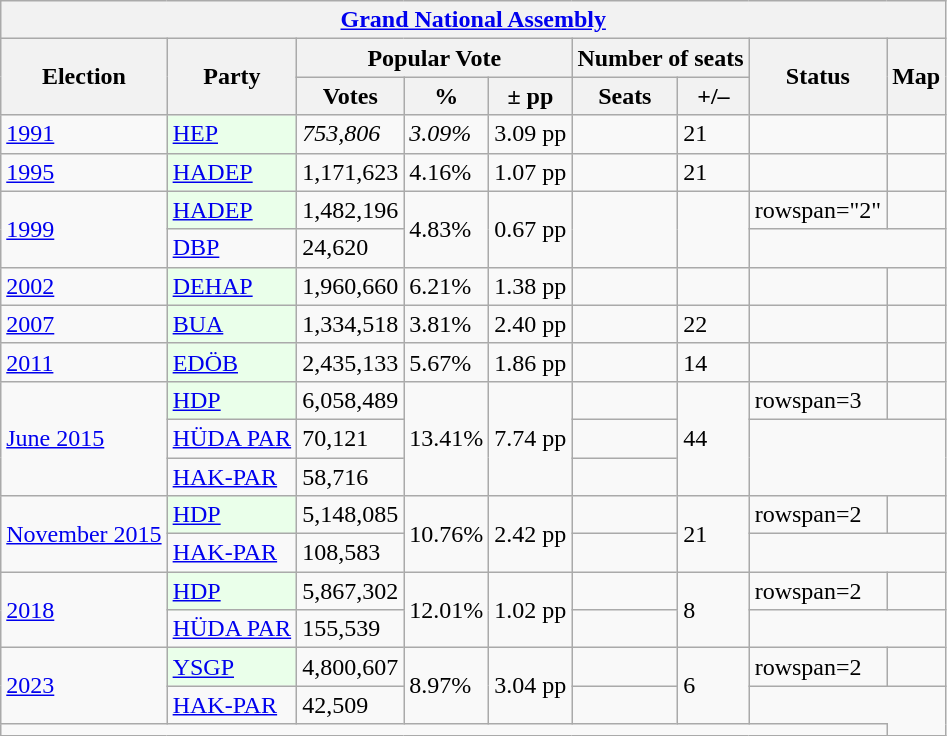<table class="wikitable">
<tr>
<th colspan="9"><a href='#'>Grand National Assembly</a></th>
</tr>
<tr>
<th rowspan="2">Election</th>
<th rowspan="2">Party</th>
<th colspan="3">Popular Vote</th>
<th colspan="2">Number of seats</th>
<th rowspan="2">Status</th>
<th rowspan="2">Map</th>
</tr>
<tr>
<th>Votes</th>
<th>%</th>
<th>± pp</th>
<th>Seats</th>
<th>+/–</th>
</tr>
<tr>
<td><a href='#'>1991</a></td>
<td style="background:#EAFFEA"><a href='#'>HEP</a></td>
<td><em>753,806</em></td>
<td><em>3.09%</em></td>
<td> 3.09 pp</td>
<td></td>
<td> 21</td>
<td></td>
<td></td>
</tr>
<tr>
<td><a href='#'>1995</a></td>
<td style="background:#EAFFEA"><a href='#'>HADEP</a></td>
<td>1,171,623</td>
<td>4.16%</td>
<td> 1.07 pp</td>
<td></td>
<td> 21</td>
<td></td>
<td></td>
</tr>
<tr>
<td rowspan="2"><a href='#'>1999</a></td>
<td style="background:#EAFFEA"><a href='#'>HADEP</a></td>
<td>1,482,196</td>
<td rowspan="2">4.83%</td>
<td rowspan="2"> 0.67 pp</td>
<td rowspan="2"></td>
<td rowspan="2"></td>
<td>rowspan="2" </td>
<td></td>
</tr>
<tr>
<td><a href='#'>DBP</a></td>
<td>24,620</td>
</tr>
<tr>
<td><a href='#'>2002</a></td>
<td style="background:#EAFFEA"><a href='#'>DEHAP</a></td>
<td>1,960,660</td>
<td>6.21%</td>
<td> 1.38 pp</td>
<td></td>
<td></td>
<td></td>
<td></td>
</tr>
<tr>
<td><a href='#'>2007</a></td>
<td style="background:#EAFFEA"><a href='#'>BUA</a></td>
<td>1,334,518</td>
<td>3.81%</td>
<td> 2.40 pp</td>
<td></td>
<td> 22</td>
<td></td>
<td></td>
</tr>
<tr>
<td><a href='#'>2011</a></td>
<td style="background:#EAFFEA"><a href='#'>EDÖB</a></td>
<td>2,435,133</td>
<td>5.67%</td>
<td> 1.86 pp</td>
<td></td>
<td> 14</td>
<td></td>
<td></td>
</tr>
<tr>
<td rowspan=3><a href='#'>June 2015</a></td>
<td style="background:#EAFFEA"><a href='#'>HDP</a></td>
<td>6,058,489</td>
<td rowspan=3>13.41%</td>
<td rowspan=3> 7.74 pp</td>
<td style="text-size:smaller"></td>
<td rowspan=3> 44</td>
<td>rowspan=3 </td>
<td></td>
</tr>
<tr>
<td><a href='#'>HÜDA PAR</a></td>
<td>70,121</td>
<td style="text-size:smaller"></td>
</tr>
<tr>
<td><a href='#'>HAK-PAR</a></td>
<td>58,716</td>
<td style="text-size:smaller"></td>
</tr>
<tr>
<td rowspan=2><a href='#'>November 2015</a></td>
<td style="background:#EAFFEA"><a href='#'>HDP</a></td>
<td>5,148,085</td>
<td rowspan=2>10.76%</td>
<td rowspan=2> 2.42 pp</td>
<td style="text-size:smaller"></td>
<td rowspan=2> 21</td>
<td>rowspan=2 </td>
<td></td>
</tr>
<tr>
<td><a href='#'>HAK-PAR</a></td>
<td>108,583</td>
<td style="text-size:smaller"></td>
</tr>
<tr>
<td rowspan=2><a href='#'>2018</a></td>
<td style="background:#EAFFEA"><a href='#'>HDP</a></td>
<td>5,867,302</td>
<td rowspan=2>12.01%</td>
<td rowspan=2> 1.02 pp</td>
<td style="text-size:smaller"></td>
<td rowspan=2> 8</td>
<td>rowspan=2 </td>
<td></td>
</tr>
<tr>
<td><a href='#'>HÜDA PAR</a></td>
<td>155,539</td>
<td style="text-size:smaller"></td>
</tr>
<tr>
<td rowspan=2><a href='#'>2023</a></td>
<td style="background:#EAFFEA"><a href='#'>YSGP</a></td>
<td>4,800,607</td>
<td rowspan=2>8.97%</td>
<td rowspan=2> 3.04 pp</td>
<td style="text-size:smaller"></td>
<td rowspan=2> 6</td>
<td>rowspan=2 </td>
<td></td>
</tr>
<tr>
<td><a href='#'>HAK-PAR</a></td>
<td>42,509</td>
<td style="text-size:smaller"></td>
</tr>
<tr>
<td colspan="8"></td>
</tr>
</table>
